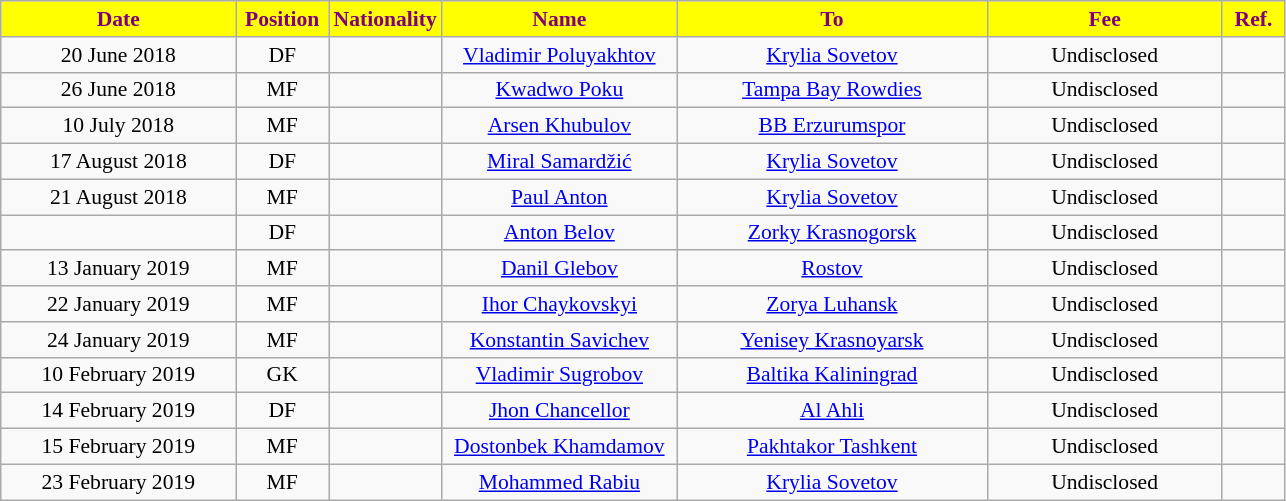<table class="wikitable"  style="text-align:center; font-size:90%; ">
<tr>
<th style="background:#ffff00; color:purple; width:150px;">Date</th>
<th style="background:#ffff00; color:purple; width:55px;">Position</th>
<th style="background:#ffff00; color:purple; width:55px;">Nationality</th>
<th style="background:#ffff00; color:purple; width:150px;">Name</th>
<th style="background:#ffff00; color:purple; width:200px;">To</th>
<th style="background:#ffff00; color:purple; width:150px;">Fee</th>
<th style="background:#ffff00; color:purple; width:35px;">Ref.</th>
</tr>
<tr>
<td>20 June 2018</td>
<td>DF</td>
<td></td>
<td><a href='#'>Vladimir Poluyakhtov</a></td>
<td><a href='#'>Krylia Sovetov</a></td>
<td>Undisclosed</td>
<td></td>
</tr>
<tr>
<td>26 June 2018</td>
<td>MF</td>
<td></td>
<td><a href='#'>Kwadwo Poku</a></td>
<td><a href='#'>Tampa Bay Rowdies</a></td>
<td>Undisclosed</td>
<td></td>
</tr>
<tr>
<td>10 July 2018</td>
<td>MF</td>
<td></td>
<td><a href='#'>Arsen Khubulov</a></td>
<td><a href='#'>BB Erzurumspor</a></td>
<td>Undisclosed</td>
<td></td>
</tr>
<tr>
<td>17 August 2018</td>
<td>DF</td>
<td></td>
<td><a href='#'>Miral Samardžić</a></td>
<td><a href='#'>Krylia Sovetov</a></td>
<td>Undisclosed</td>
<td></td>
</tr>
<tr>
<td>21 August 2018</td>
<td>MF</td>
<td></td>
<td><a href='#'>Paul Anton</a></td>
<td><a href='#'>Krylia Sovetov</a></td>
<td>Undisclosed</td>
<td></td>
</tr>
<tr>
<td></td>
<td>DF</td>
<td></td>
<td><a href='#'>Anton Belov</a></td>
<td><a href='#'>Zorky Krasnogorsk</a></td>
<td>Undisclosed</td>
<td></td>
</tr>
<tr>
<td>13 January 2019</td>
<td>MF</td>
<td></td>
<td><a href='#'>Danil Glebov</a></td>
<td><a href='#'>Rostov</a></td>
<td>Undisclosed</td>
<td></td>
</tr>
<tr>
<td>22 January 2019</td>
<td>MF</td>
<td></td>
<td><a href='#'>Ihor Chaykovskyi</a></td>
<td><a href='#'>Zorya Luhansk</a></td>
<td>Undisclosed</td>
<td></td>
</tr>
<tr>
<td>24 January 2019</td>
<td>MF</td>
<td></td>
<td><a href='#'>Konstantin Savichev</a></td>
<td><a href='#'>Yenisey Krasnoyarsk</a></td>
<td>Undisclosed</td>
<td></td>
</tr>
<tr>
<td>10 February 2019</td>
<td>GK</td>
<td></td>
<td><a href='#'>Vladimir Sugrobov</a></td>
<td><a href='#'>Baltika Kaliningrad</a></td>
<td>Undisclosed</td>
<td></td>
</tr>
<tr>
<td>14 February 2019</td>
<td>DF</td>
<td></td>
<td><a href='#'>Jhon Chancellor</a></td>
<td><a href='#'>Al Ahli</a></td>
<td>Undisclosed</td>
<td></td>
</tr>
<tr>
<td>15 February 2019</td>
<td>MF</td>
<td></td>
<td><a href='#'>Dostonbek Khamdamov</a></td>
<td><a href='#'>Pakhtakor Tashkent</a></td>
<td>Undisclosed</td>
<td></td>
</tr>
<tr>
<td>23 February 2019</td>
<td>MF</td>
<td></td>
<td><a href='#'>Mohammed Rabiu</a></td>
<td><a href='#'>Krylia Sovetov</a></td>
<td>Undisclosed</td>
<td></td>
</tr>
</table>
